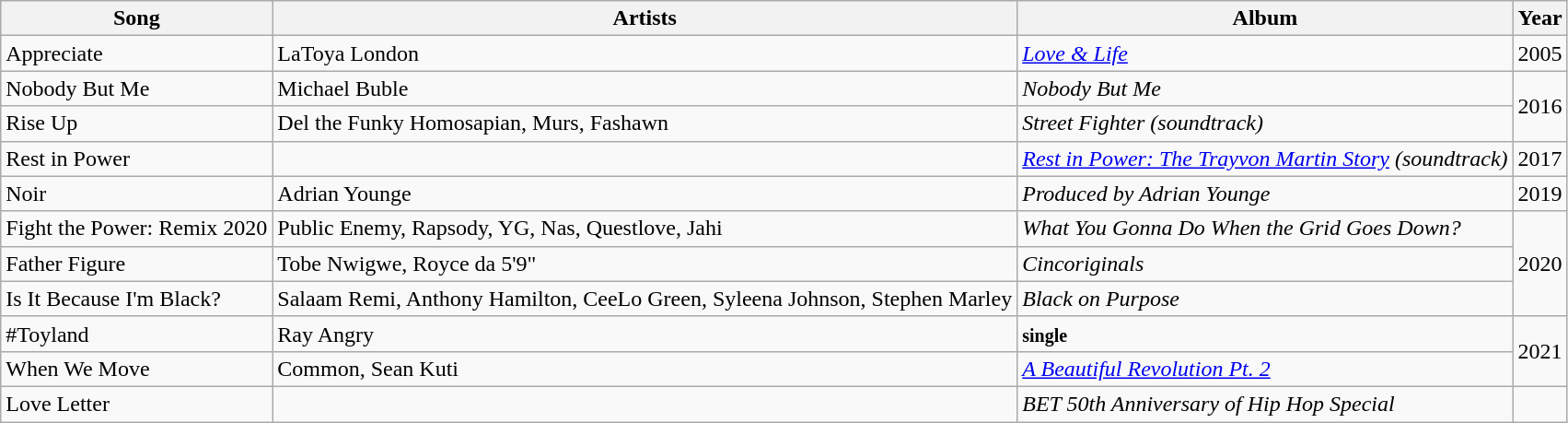<table class="wikitable">
<tr>
<th>Song</th>
<th>Artists</th>
<th>Album</th>
<th>Year</th>
</tr>
<tr>
<td>Appreciate</td>
<td>LaToya London</td>
<td><em><a href='#'>Love & Life</a></em></td>
<td>2005</td>
</tr>
<tr>
<td>Nobody But Me</td>
<td>Michael Buble</td>
<td><em>Nobody But Me</em></td>
<td rowspan="2">2016</td>
</tr>
<tr>
<td>Rise Up</td>
<td>Del the Funky Homosapian, Murs, Fashawn</td>
<td><em>Street Fighter (soundtrack)</em></td>
</tr>
<tr>
<td>Rest in Power</td>
<td></td>
<td><em><a href='#'>Rest in Power: The Trayvon Martin Story</a> (soundtrack)</em></td>
<td>2017</td>
</tr>
<tr>
<td>Noir</td>
<td>Adrian Younge</td>
<td><em>Produced by Adrian Younge</em></td>
<td>2019</td>
</tr>
<tr>
<td>Fight the Power: Remix 2020</td>
<td>Public Enemy, Rapsody, YG, Nas, Questlove, Jahi</td>
<td><em>What You Gonna Do When the Grid Goes Down?</em></td>
<td rowspan="3">2020</td>
</tr>
<tr>
<td>Father Figure</td>
<td>Tobe Nwigwe, Royce da 5'9"</td>
<td><em>Cincoriginals</em></td>
</tr>
<tr>
<td>Is It Because I'm Black?</td>
<td>Salaam Remi, Anthony Hamilton, CeeLo Green, Syleena Johnson, Stephen Marley</td>
<td><em>Black on Purpose</em></td>
</tr>
<tr>
<td>#Toyland</td>
<td>Ray Angry</td>
<td><strong><small>single</small></strong></td>
<td rowspan="2">2021</td>
</tr>
<tr>
<td>When We Move</td>
<td>Common, Sean Kuti</td>
<td><em><a href='#'>A Beautiful Revolution Pt. 2</a></em></td>
</tr>
<tr>
<td>Love Letter</td>
<td></td>
<td><em>BET 50th Anniversary of Hip Hop Special</em></td>
<td></td>
</tr>
</table>
